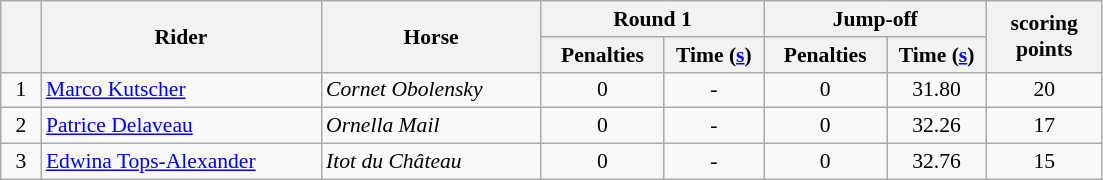<table class="wikitable" style="font-size: 90%">
<tr>
<th rowspan=2 width=20></th>
<th rowspan=2 width=180>Rider</th>
<th rowspan=2 width=140>Horse</th>
<th colspan=2>Round 1</th>
<th colspan=2>Jump-off</th>
<th rowspan=2 width=70>scoring<br>points</th>
</tr>
<tr>
<th width=75>Penalties</th>
<th width=60>Time (<a href='#'>s</a>)</th>
<th width=75>Penalties</th>
<th width=60>Time (<a href='#'>s</a>)</th>
</tr>
<tr>
<td align=center>1</td>
<td> <a href='#'>Marco Kutscher</a></td>
<td><em>Cornet Obolensky</em></td>
<td align=center>0</td>
<td align=center>-</td>
<td align=center>0</td>
<td align=center>31.80</td>
<td align=center>20</td>
</tr>
<tr>
<td align=center>2</td>
<td> <a href='#'>Patrice Delaveau</a></td>
<td><em>Ornella Mail</em></td>
<td align=center>0</td>
<td align=center>-</td>
<td align=center>0</td>
<td align=center>32.26</td>
<td align=center>17</td>
</tr>
<tr>
<td align=center>3</td>
<td> <a href='#'>Edwina Tops-Alexander</a></td>
<td><em>Itot du Château</em></td>
<td align=center>0</td>
<td align=center>-</td>
<td align=center>0</td>
<td align=center>32.76</td>
<td align=center>15</td>
</tr>
</table>
